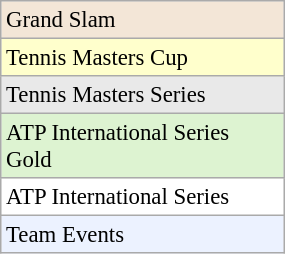<table class="wikitable"  style="font-size:95%; width:15%;">
<tr style="background:#F3E6D7;">
<td>Grand Slam</td>
</tr>
<tr style="background:#FFFFCC;">
<td>Tennis Masters Cup</td>
</tr>
<tr style="background:#E9E9E9;">
<td>Tennis Masters Series</td>
</tr>
<tr style="background:#DDF3D1;">
<td>ATP International Series Gold</td>
</tr>
<tr style="background:#fff;">
<td>ATP International Series</td>
</tr>
<tr style="background:#ECF2FF;">
<td>Team Events</td>
</tr>
</table>
